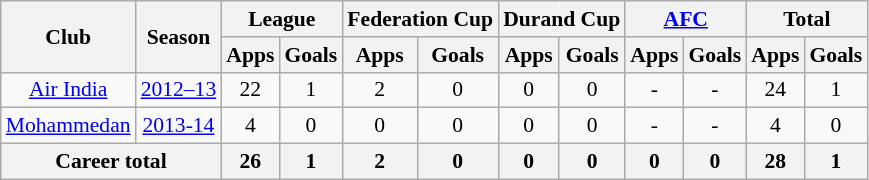<table class="wikitable" style="font-size:90%; text-align:center;">
<tr>
<th rowspan="2">Club</th>
<th rowspan="2">Season</th>
<th colspan="2">League</th>
<th colspan="2">Federation Cup</th>
<th colspan="2">Durand Cup</th>
<th colspan="2"><a href='#'>AFC</a></th>
<th colspan="2">Total</th>
</tr>
<tr>
<th>Apps</th>
<th>Goals</th>
<th>Apps</th>
<th>Goals</th>
<th>Apps</th>
<th>Goals</th>
<th>Apps</th>
<th>Goals</th>
<th>Apps</th>
<th>Goals</th>
</tr>
<tr>
<td><a href='#'>Air India</a></td>
<td><a href='#'>2012–13</a></td>
<td>22</td>
<td>1</td>
<td>2</td>
<td>0</td>
<td>0</td>
<td>0</td>
<td>-</td>
<td>-</td>
<td>24</td>
<td>1</td>
</tr>
<tr>
<td><a href='#'>Mohammedan</a></td>
<td><a href='#'>2013-14</a></td>
<td>4</td>
<td>0</td>
<td>0</td>
<td>0</td>
<td>0</td>
<td>0</td>
<td>-</td>
<td>-</td>
<td>4</td>
<td>0</td>
</tr>
<tr>
<th colspan="2">Career total</th>
<th>26</th>
<th>1</th>
<th>2</th>
<th>0</th>
<th>0</th>
<th>0</th>
<th>0</th>
<th>0</th>
<th>28</th>
<th>1</th>
</tr>
</table>
